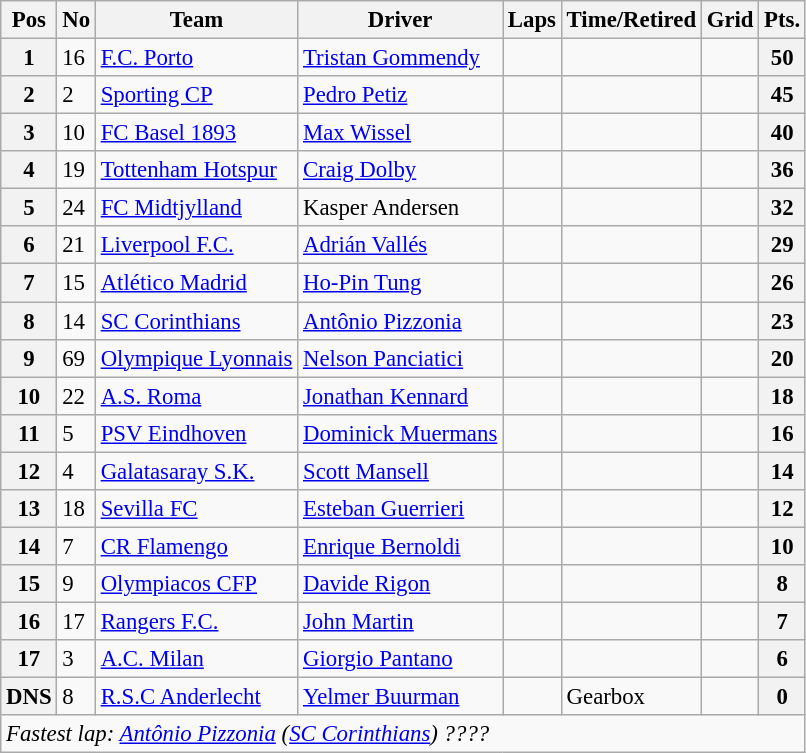<table class="wikitable" style="font-size: 95%">
<tr>
<th>Pos</th>
<th>No</th>
<th>Team</th>
<th>Driver</th>
<th>Laps</th>
<th>Time/Retired</th>
<th>Grid</th>
<th>Pts.</th>
</tr>
<tr>
<th>1</th>
<td>16</td>
<td> <a href='#'>F.C. Porto</a></td>
<td> <a href='#'>Tristan Gommendy</a></td>
<td></td>
<td></td>
<td></td>
<th>50</th>
</tr>
<tr>
<th>2</th>
<td>2</td>
<td> <a href='#'>Sporting CP</a></td>
<td> <a href='#'>Pedro Petiz</a></td>
<td></td>
<td></td>
<td></td>
<th>45</th>
</tr>
<tr>
<th>3</th>
<td>10</td>
<td> <a href='#'>FC Basel 1893</a></td>
<td> <a href='#'>Max Wissel</a></td>
<td></td>
<td></td>
<td></td>
<th>40</th>
</tr>
<tr>
<th>4</th>
<td>19</td>
<td> <a href='#'>Tottenham Hotspur</a></td>
<td> <a href='#'>Craig Dolby</a></td>
<td></td>
<td></td>
<td></td>
<th>36</th>
</tr>
<tr>
<th>5</th>
<td>24</td>
<td> <a href='#'>FC Midtjylland</a></td>
<td> Kasper Andersen</td>
<td></td>
<td></td>
<td></td>
<th>32</th>
</tr>
<tr>
<th>6</th>
<td>21</td>
<td> <a href='#'>Liverpool F.C.</a></td>
<td> <a href='#'>Adrián Vallés</a></td>
<td></td>
<td></td>
<td></td>
<th>29</th>
</tr>
<tr>
<th>7</th>
<td>15</td>
<td> <a href='#'>Atlético Madrid</a></td>
<td> <a href='#'>Ho-Pin Tung</a></td>
<td></td>
<td></td>
<td></td>
<th>26</th>
</tr>
<tr>
<th>8</th>
<td>14</td>
<td> <a href='#'>SC Corinthians</a></td>
<td> <a href='#'>Antônio Pizzonia</a></td>
<td></td>
<td></td>
<td></td>
<th>23</th>
</tr>
<tr>
<th>9</th>
<td>69</td>
<td> <a href='#'>Olympique Lyonnais</a></td>
<td> <a href='#'>Nelson Panciatici</a></td>
<td></td>
<td></td>
<td></td>
<th>20</th>
</tr>
<tr>
<th>10</th>
<td>22</td>
<td> <a href='#'>A.S. Roma</a></td>
<td> <a href='#'>Jonathan Kennard</a></td>
<td></td>
<td></td>
<td></td>
<th>18</th>
</tr>
<tr>
<th>11</th>
<td>5</td>
<td> <a href='#'>PSV Eindhoven</a></td>
<td> <a href='#'>Dominick Muermans</a></td>
<td></td>
<td></td>
<td></td>
<th>16</th>
</tr>
<tr>
<th>12</th>
<td>4</td>
<td> <a href='#'>Galatasaray S.K.</a></td>
<td> <a href='#'>Scott Mansell</a></td>
<td></td>
<td></td>
<td></td>
<th>14</th>
</tr>
<tr>
<th>13</th>
<td>18</td>
<td> <a href='#'>Sevilla FC</a></td>
<td> <a href='#'>Esteban Guerrieri</a></td>
<td></td>
<td></td>
<td></td>
<th>12</th>
</tr>
<tr>
<th>14</th>
<td>7</td>
<td> <a href='#'>CR Flamengo</a></td>
<td> <a href='#'>Enrique Bernoldi</a></td>
<td></td>
<td></td>
<td></td>
<th>10</th>
</tr>
<tr>
<th>15</th>
<td>9</td>
<td> <a href='#'>Olympiacos CFP</a></td>
<td> <a href='#'>Davide Rigon</a></td>
<td></td>
<td></td>
<td></td>
<th>8</th>
</tr>
<tr>
<th>16</th>
<td>17</td>
<td> <a href='#'>Rangers F.C.</a></td>
<td> <a href='#'>John Martin</a></td>
<td></td>
<td></td>
<td></td>
<th>7</th>
</tr>
<tr>
<th>17</th>
<td>3</td>
<td> <a href='#'>A.C. Milan</a></td>
<td> <a href='#'>Giorgio Pantano</a></td>
<td></td>
<td></td>
<td></td>
<th>6</th>
</tr>
<tr>
<th>DNS</th>
<td>8</td>
<td> <a href='#'>R.S.C Anderlecht</a></td>
<td> <a href='#'>Yelmer Buurman</a></td>
<td></td>
<td>Gearbox</td>
<td></td>
<th>0</th>
</tr>
<tr>
<td colspan=8><em>Fastest lap: <a href='#'>Antônio Pizzonia</a> (<a href='#'>SC Corinthians</a>) ????</em></td>
</tr>
</table>
